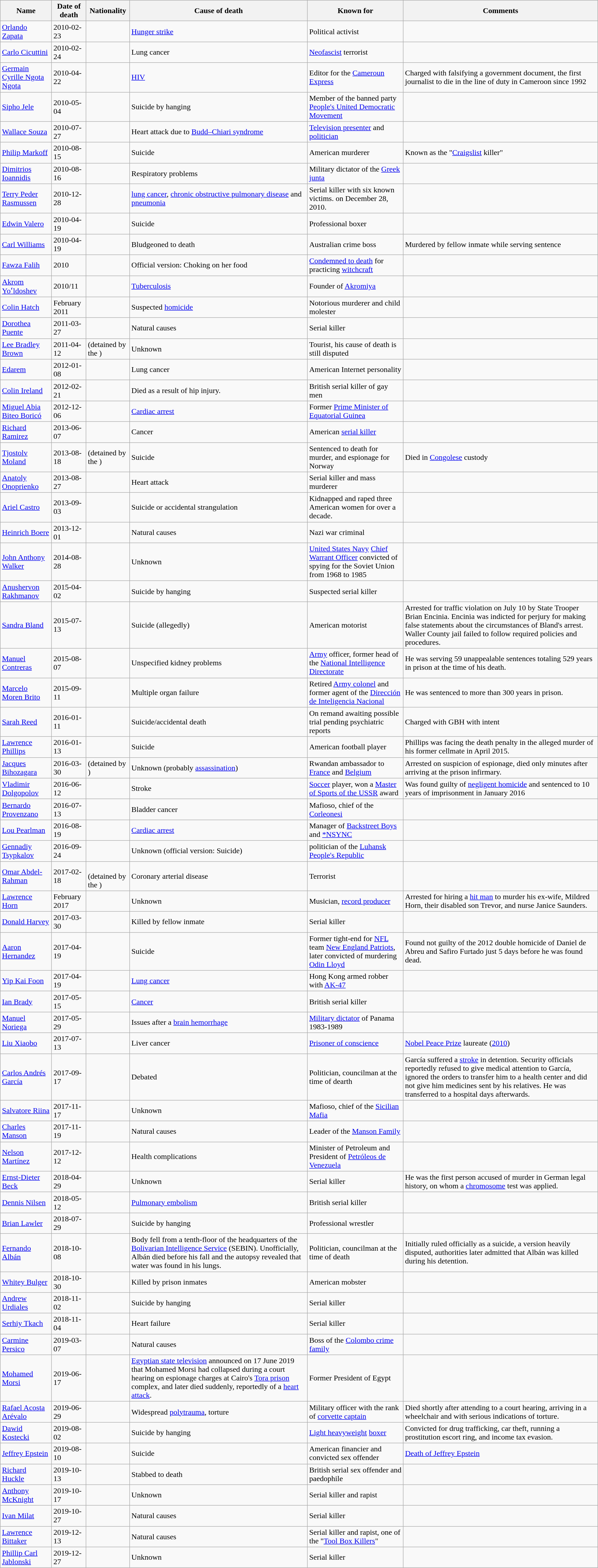<table class="wikitable sortable">
<tr>
<th>Name</th>
<th>Date of death</th>
<th>Nationality</th>
<th>Cause of death</th>
<th>Known for</th>
<th>Comments</th>
</tr>
<tr>
<td><a href='#'>Orlando Zapata</a></td>
<td>2010-02-23</td>
<td></td>
<td><a href='#'>Hunger strike</a></td>
<td>Political activist</td>
<td></td>
</tr>
<tr>
<td><a href='#'>Carlo Cicuttini</a></td>
<td>2010-02-24</td>
<td></td>
<td>Lung cancer</td>
<td><a href='#'>Neofascist</a> terrorist</td>
<td></td>
</tr>
<tr>
<td><a href='#'>Germain Cyrille Ngota Ngota</a></td>
<td>2010-04-22</td>
<td></td>
<td><a href='#'>HIV</a></td>
<td>Editor for the <a href='#'>Cameroun Express</a></td>
<td>Charged with falsifying a government document, the first journalist to die in the line of duty in Cameroon since 1992</td>
</tr>
<tr>
<td><a href='#'>Sipho Jele</a></td>
<td>2010-05-04</td>
<td></td>
<td>Suicide by hanging</td>
<td>Member of the banned party <a href='#'>People's United Democratic Movement</a></td>
<td></td>
</tr>
<tr>
<td><a href='#'>Wallace Souza</a></td>
<td>2010-07-27</td>
<td></td>
<td>Heart attack due to <a href='#'>Budd–Chiari syndrome</a></td>
<td><a href='#'>Television presenter</a> and <a href='#'>politician</a></td>
<td></td>
</tr>
<tr>
<td><a href='#'>Philip Markoff</a></td>
<td>2010-08-15</td>
<td></td>
<td>Suicide</td>
<td>American murderer</td>
<td>Known as the "<a href='#'>Craigslist</a> killer"</td>
</tr>
<tr>
<td><a href='#'>Dimitrios Ioannidis</a></td>
<td>2010-08-16</td>
<td></td>
<td>Respiratory problems</td>
<td>Military dictator of the <a href='#'>Greek junta</a></td>
<td></td>
</tr>
<tr>
<td><a href='#'>Terry Peder Rasmussen</a></td>
<td>2010-12-28</td>
<td></td>
<td><a href='#'>lung cancer</a>, <a href='#'>chronic obstructive pulmonary disease</a> and <a href='#'>pneumonia</a></td>
<td>Serial killer with six known victims. on December 28, 2010.</td>
<td></td>
</tr>
<tr>
<td><a href='#'>Edwin Valero</a></td>
<td>2010-04-19</td>
<td></td>
<td>Suicide</td>
<td>Professional boxer</td>
<td></td>
</tr>
<tr>
<td><a href='#'>Carl Williams</a></td>
<td>2010-04-19</td>
<td></td>
<td>Bludgeoned to death</td>
<td>Australian crime boss</td>
<td>Murdered by fellow inmate while serving sentence</td>
</tr>
<tr>
<td><a href='#'>Fawza Falih</a></td>
<td>2010</td>
<td></td>
<td>Official version: Choking on her food</td>
<td><a href='#'>Condemned to death</a> for practicing <a href='#'>witchcraft</a></td>
<td></td>
</tr>
<tr>
<td><a href='#'>Akrom Yoʻldoshev</a></td>
<td>2010/11</td>
<td></td>
<td><a href='#'>Tuberculosis</a></td>
<td>Founder of <a href='#'>Akromiya</a></td>
<td></td>
</tr>
<tr>
<td><a href='#'>Colin Hatch</a></td>
<td>February 2011</td>
<td></td>
<td>Suspected <a href='#'>homicide</a></td>
<td>Notorious murderer and child molester</td>
<td></td>
</tr>
<tr>
<td><a href='#'>Dorothea Puente</a></td>
<td>2011-03-27</td>
<td></td>
<td>Natural causes</td>
<td>Serial killer</td>
<td></td>
</tr>
<tr>
<td><a href='#'>Lee Bradley Brown</a></td>
<td>2011-04-12</td>
<td> (detained by the )</td>
<td>Unknown</td>
<td>Tourist, his cause of death is still disputed</td>
<td></td>
</tr>
<tr>
<td><a href='#'>Edarem</a></td>
<td>2012-01-08</td>
<td></td>
<td>Lung cancer</td>
<td>American Internet personality</td>
<td></td>
</tr>
<tr>
<td><a href='#'>Colin Ireland</a></td>
<td>2012-02-21</td>
<td></td>
<td>Died as a result of hip injury.</td>
<td>British serial killer of gay men</td>
<td></td>
</tr>
<tr>
<td><a href='#'>Miguel Abia Biteo Boricó</a></td>
<td>2012-12-06</td>
<td></td>
<td><a href='#'>Cardiac arrest</a></td>
<td>Former <a href='#'>Prime Minister of Equatorial Guinea</a></td>
<td></td>
</tr>
<tr>
<td><a href='#'>Richard Ramirez</a></td>
<td>2013-06-07</td>
<td></td>
<td>Cancer</td>
<td>American <a href='#'>serial killer</a></td>
<td></td>
</tr>
<tr>
<td><a href='#'>Tjostolv Moland</a></td>
<td>2013-08-18</td>
<td> (detained by the )</td>
<td>Suicide</td>
<td>Sentenced to death for murder, and espionage for Norway</td>
<td>Died in <a href='#'>Congolese</a> custody</td>
</tr>
<tr>
<td><a href='#'>Anatoly Onoprienko</a></td>
<td>2013-08-27</td>
<td></td>
<td>Heart attack</td>
<td>Serial killer and mass murderer</td>
<td></td>
</tr>
<tr>
<td><a href='#'>Ariel Castro</a></td>
<td>2013-09-03</td>
<td></td>
<td>Suicide or accidental strangulation</td>
<td>Kidnapped and raped three American women for over a decade.</td>
<td></td>
</tr>
<tr>
<td><a href='#'>Heinrich Boere</a></td>
<td>2013-12-01</td>
<td></td>
<td>Natural causes</td>
<td>Nazi war criminal</td>
<td></td>
</tr>
<tr>
<td><a href='#'>John Anthony Walker</a></td>
<td>2014-08-28</td>
<td></td>
<td>Unknown</td>
<td><a href='#'>United States Navy</a> <a href='#'>Chief Warrant Officer</a> convicted of spying for the Soviet Union from 1968 to 1985</td>
<td></td>
</tr>
<tr>
<td><a href='#'>Anushervon Rakhmanov</a></td>
<td>2015-04-02</td>
<td><br></td>
<td>Suicide by hanging</td>
<td>Suspected serial killer</td>
<td></td>
</tr>
<tr>
<td><a href='#'>Sandra Bland</a></td>
<td>2015-07-13</td>
<td></td>
<td>Suicide (allegedly)</td>
<td>American motorist</td>
<td>Arrested for traffic violation on July 10 by State Trooper Brian Encinia. Encinia was indicted for perjury for making false statements about the circumstances of Bland's arrest. Waller County jail failed to follow required policies and procedures.</td>
</tr>
<tr>
<td><a href='#'>Manuel Contreras</a></td>
<td>2015-08-07</td>
<td></td>
<td>Unspecified kidney problems</td>
<td><a href='#'>Army</a> officer, former head of the <a href='#'>National Intelligence Directorate</a></td>
<td>He was serving 59 unappealable sentences totaling 529 years in prison at the time of his death.</td>
</tr>
<tr>
<td><a href='#'>Marcelo Moren Brito</a></td>
<td>2015-09-11</td>
<td></td>
<td>Multiple organ failure</td>
<td>Retired <a href='#'>Army colonel</a> and former agent of the <a href='#'>Dirección de Inteligencia Nacional</a></td>
<td>He was sentenced to more than 300 years in prison.</td>
</tr>
<tr>
<td><a href='#'>Sarah Reed</a></td>
<td>2016-01-11</td>
<td></td>
<td>Suicide/accidental death</td>
<td>On remand awaiting possible trial pending psychiatric reports</td>
<td>Charged with GBH with intent</td>
</tr>
<tr>
<td><a href='#'>Lawrence Phillips</a></td>
<td>2016-01-13</td>
<td></td>
<td>Suicide</td>
<td>American football player</td>
<td>Phillips was facing the death penalty in the alleged murder of his former cellmate in April 2015.</td>
</tr>
<tr>
<td><a href='#'>Jacques Bihozagara</a></td>
<td>2016-03-30</td>
<td> (detained by )</td>
<td>Unknown (probably <a href='#'>assassination</a>)</td>
<td>Rwandan ambassador to <a href='#'>France</a> and <a href='#'>Belgium</a></td>
<td>Arrested on suspicion of espionage, died only minutes after arriving at the prison infirmary.</td>
</tr>
<tr>
<td><a href='#'>Vladimir Dolgopolov</a></td>
<td>2016-06-12</td>
<td></td>
<td>Stroke</td>
<td><a href='#'>Soccer</a> player, won a <a href='#'>Master of Sports of the USSR</a> award</td>
<td>Was found guilty of <a href='#'>negligent homicide</a> and sentenced to 10 years of imprisonment in January 2016</td>
</tr>
<tr>
<td><a href='#'>Bernardo Provenzano</a></td>
<td>2016-07-13</td>
<td></td>
<td>Bladder cancer</td>
<td>Mafioso, chief of the <a href='#'>Corleonesi</a></td>
<td></td>
</tr>
<tr>
<td><a href='#'>Lou Pearlman</a></td>
<td>2016-08-19</td>
<td></td>
<td><a href='#'>Cardiac arrest</a></td>
<td>Manager of <a href='#'>Backstreet Boys</a> and <a href='#'>*NSYNC</a></td>
<td></td>
</tr>
<tr>
<td><a href='#'>Gennadiy Tsypkalov</a></td>
<td>2016-09-24</td>
<td></td>
<td>Unknown (official version: Suicide)</td>
<td>politician of the <a href='#'>Luhansk People's Republic</a></td>
<td></td>
</tr>
<tr>
<td><a href='#'>Omar Abdel-Rahman</a></td>
<td>2017-02-18</td>
<td><br>(detained by the )</td>
<td>Coronary arterial disease</td>
<td>Terrorist</td>
<td></td>
</tr>
<tr>
<td><a href='#'>Lawrence Horn</a></td>
<td>February 2017</td>
<td></td>
<td>Unknown</td>
<td>Musician, <a href='#'>record producer</a></td>
<td>Arrested for hiring a <a href='#'>hit man</a> to murder his ex-wife, Mildred Horn, their disabled son Trevor, and nurse Janice Saunders.</td>
</tr>
<tr>
<td><a href='#'>Donald Harvey</a></td>
<td>2017-03-30</td>
<td></td>
<td>Killed by fellow inmate</td>
<td>Serial killer</td>
<td></td>
</tr>
<tr>
<td><a href='#'>Aaron Hernandez</a></td>
<td>2017-04-19</td>
<td></td>
<td>Suicide</td>
<td>Former tight-end for <a href='#'>NFL</a> team <a href='#'>New England Patriots</a>, later convicted of murdering <a href='#'>Odin Lloyd</a></td>
<td>Found not guilty of the 2012 double homicide of Daniel de Abreu and Safiro Furtado just 5 days before he was found dead.</td>
</tr>
<tr>
<td><a href='#'>Yip Kai Foon</a></td>
<td>2017-04-19</td>
<td></td>
<td><a href='#'>Lung cancer</a></td>
<td>Hong Kong armed robber with <a href='#'>AK-47</a></td>
<td></td>
</tr>
<tr>
<td><a href='#'>Ian Brady</a></td>
<td>2017-05-15</td>
<td></td>
<td><a href='#'>Cancer</a></td>
<td>British serial killer</td>
<td></td>
</tr>
<tr>
<td><a href='#'>Manuel Noriega</a></td>
<td>2017-05-29</td>
<td></td>
<td>Issues after a <a href='#'>brain hemorrhage</a></td>
<td><a href='#'>Military dictator</a> of Panama 1983-1989</td>
<td></td>
</tr>
<tr>
<td><a href='#'>Liu Xiaobo</a></td>
<td>2017-07-13</td>
<td></td>
<td>Liver cancer</td>
<td><a href='#'>Prisoner of conscience</a></td>
<td><a href='#'>Nobel Peace Prize</a> laureate (<a href='#'>2010</a>)</td>
</tr>
<tr>
<td><a href='#'>Carlos Andrés García</a></td>
<td>2017-09-17</td>
<td></td>
<td>Debated</td>
<td>Politician, councilman at the time of dearth</td>
<td>García suffered a <a href='#'>stroke</a> in detention. Security officials reportedly refused to give medical attention to García, ignored the orders to transfer him to a health center and did not give him medicines sent by his relatives. He was transferred to a hospital days afterwards.</td>
</tr>
<tr>
<td><a href='#'>Salvatore Riina</a></td>
<td>2017-11-17</td>
<td></td>
<td>Unknown</td>
<td>Mafioso, chief of the <a href='#'>Sicilian Mafia</a></td>
<td></td>
</tr>
<tr>
<td><a href='#'>Charles Manson</a></td>
<td>2017-11-19</td>
<td></td>
<td>Natural causes</td>
<td>Leader of the <a href='#'>Manson Family</a></td>
<td></td>
</tr>
<tr>
<td><a href='#'>Nelson Martínez</a></td>
<td>2017-12-12</td>
<td></td>
<td>Health complications</td>
<td>Minister of Petroleum and President of <a href='#'>Petróleos de Venezuela</a></td>
<td></td>
</tr>
<tr>
<td><a href='#'>Ernst-Dieter Beck</a></td>
<td>2018-04-29</td>
<td></td>
<td>Unknown</td>
<td>Serial killer</td>
<td>He was the first person accused of murder in German legal history, on whom a <a href='#'>chromosome</a> test was applied.</td>
</tr>
<tr>
<td><a href='#'>Dennis Nilsen</a></td>
<td>2018-05-12</td>
<td></td>
<td><a href='#'>Pulmonary embolism</a></td>
<td>British serial killer</td>
<td></td>
</tr>
<tr>
<td><a href='#'>Brian Lawler</a></td>
<td>2018-07-29</td>
<td></td>
<td>Suicide by hanging</td>
<td>Professional wrestler</td>
<td></td>
</tr>
<tr>
<td><a href='#'>Fernando Albán</a></td>
<td>2018-10-08</td>
<td></td>
<td>Body fell from a tenth-floor of the headquarters of the <a href='#'>Bolivarian Intelligence Service</a> (SEBIN). Unofficially, Albán died before his fall and the  autopsy revealed that water was found in his lungs.</td>
<td>Politician, councilman at the time of death</td>
<td>Initially ruled officially as a suicide, a version heavily disputed, authorities later admitted that Albán was killed during his detention.</td>
</tr>
<tr>
<td><a href='#'>Whitey Bulger</a></td>
<td>2018-10-30</td>
<td></td>
<td>Killed by prison inmates</td>
<td>American mobster</td>
<td></td>
</tr>
<tr>
<td><a href='#'>Andrew Urdiales</a></td>
<td>2018-11-02</td>
<td></td>
<td>Suicide by hanging</td>
<td>Serial killer</td>
<td></td>
</tr>
<tr>
<td><a href='#'>Serhiy Tkach</a></td>
<td>2018-11-04</td>
<td></td>
<td>Heart failure</td>
<td>Serial killer</td>
<td></td>
</tr>
<tr>
<td><a href='#'>Carmine Persico</a></td>
<td>2019-03-07</td>
<td></td>
<td>Natural causes</td>
<td>Boss of the <a href='#'>Colombo crime family</a></td>
<td></td>
</tr>
<tr>
<td><a href='#'>Mohamed Morsi</a></td>
<td>2019-06-17</td>
<td></td>
<td><a href='#'>Egyptian state television</a> announced on 17 June 2019 that Mohamed Morsi had collapsed during a court hearing on espionage charges at Cairo's <a href='#'>Tora prison</a> complex, and later died suddenly, reportedly of a <a href='#'>heart attack</a>.</td>
<td>Former President of Egypt</td>
<td></td>
</tr>
<tr>
<td><a href='#'>Rafael Acosta Arévalo</a></td>
<td>2019-06-29</td>
<td></td>
<td>Widespread <a href='#'>polytrauma</a>, torture</td>
<td>Military officer with the rank of <a href='#'>corvette captain</a></td>
<td>Died shortly after attending to a court hearing, arriving in a wheelchair and with serious indications of torture.</td>
</tr>
<tr>
<td><a href='#'>Dawid Kostecki</a></td>
<td>2019-08-02</td>
<td></td>
<td>Suicide by hanging</td>
<td><a href='#'>Light heavyweight</a> <a href='#'>boxer</a></td>
<td>Convicted for drug trafficking, car theft, running a prostitution escort ring, and income tax evasion.</td>
</tr>
<tr>
<td><a href='#'>Jeffrey Epstein</a></td>
<td>2019-08-10</td>
<td></td>
<td>Suicide</td>
<td>American financier and convicted sex offender</td>
<td><a href='#'>Death of Jeffrey Epstein</a></td>
</tr>
<tr>
<td><a href='#'>Richard Huckle</a></td>
<td>2019-10-13</td>
<td></td>
<td>Stabbed to death</td>
<td>British serial sex offender and paedophile</td>
<td></td>
</tr>
<tr>
<td><a href='#'>Anthony McKnight</a></td>
<td>2019-10-17</td>
<td></td>
<td>Unknown</td>
<td>Serial killer and rapist</td>
<td></td>
</tr>
<tr>
<td><a href='#'>Ivan Milat</a></td>
<td>2019-10-27</td>
<td></td>
<td>Natural causes</td>
<td>Serial killer</td>
<td></td>
</tr>
<tr>
<td><a href='#'>Lawrence Bittaker</a></td>
<td>2019-12-13</td>
<td></td>
<td>Natural causes</td>
<td>Serial killer and rapist, one of the "<a href='#'>Tool Box Killers</a>"</td>
<td></td>
</tr>
<tr>
<td><a href='#'>Phillip Carl Jablonski</a></td>
<td>2019-12-27</td>
<td></td>
<td>Unknown</td>
<td>Serial killer</td>
<td></td>
</tr>
</table>
